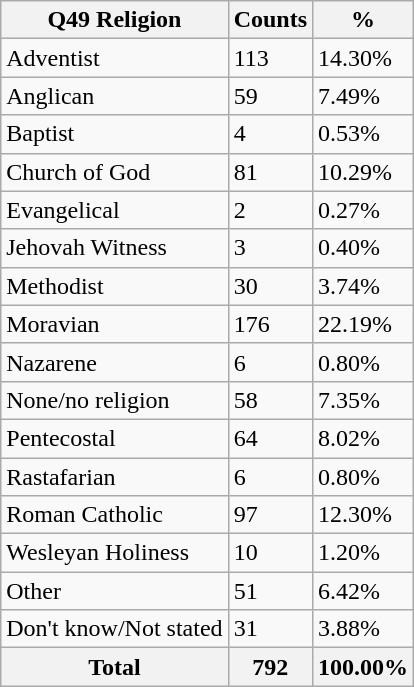<table class="wikitable sortable">
<tr>
<th>Q49 Religion</th>
<th>Counts</th>
<th>%</th>
</tr>
<tr>
<td>Adventist</td>
<td>113</td>
<td>14.30%</td>
</tr>
<tr>
<td>Anglican</td>
<td>59</td>
<td>7.49%</td>
</tr>
<tr>
<td>Baptist</td>
<td>4</td>
<td>0.53%</td>
</tr>
<tr>
<td>Church of God</td>
<td>81</td>
<td>10.29%</td>
</tr>
<tr>
<td>Evangelical</td>
<td>2</td>
<td>0.27%</td>
</tr>
<tr>
<td>Jehovah Witness</td>
<td>3</td>
<td>0.40%</td>
</tr>
<tr>
<td>Methodist</td>
<td>30</td>
<td>3.74%</td>
</tr>
<tr>
<td>Moravian</td>
<td>176</td>
<td>22.19%</td>
</tr>
<tr>
<td>Nazarene</td>
<td>6</td>
<td>0.80%</td>
</tr>
<tr>
<td>None/no religion</td>
<td>58</td>
<td>7.35%</td>
</tr>
<tr>
<td>Pentecostal</td>
<td>64</td>
<td>8.02%</td>
</tr>
<tr>
<td>Rastafarian</td>
<td>6</td>
<td>0.80%</td>
</tr>
<tr>
<td>Roman Catholic</td>
<td>97</td>
<td>12.30%</td>
</tr>
<tr>
<td>Wesleyan Holiness</td>
<td>10</td>
<td>1.20%</td>
</tr>
<tr>
<td>Other</td>
<td>51</td>
<td>6.42%</td>
</tr>
<tr>
<td>Don't know/Not stated</td>
<td>31</td>
<td>3.88%</td>
</tr>
<tr>
<th>Total</th>
<th>792</th>
<th>100.00%</th>
</tr>
</table>
